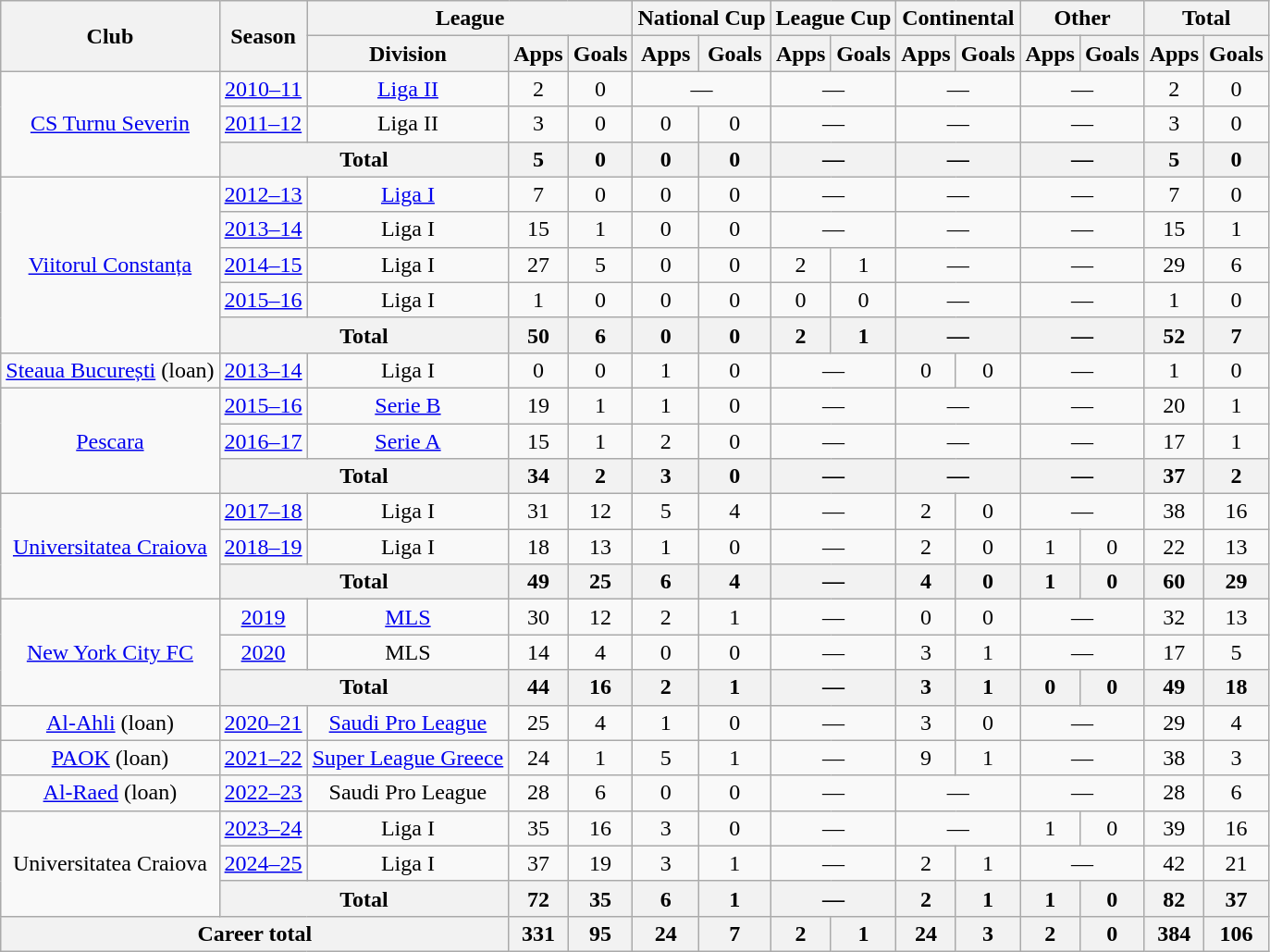<table class="wikitable" style="text-align:center">
<tr>
<th rowspan="2">Club</th>
<th rowspan="2">Season</th>
<th colspan="3">League</th>
<th colspan="2">National Cup</th>
<th colspan="2">League Cup</th>
<th colspan="2">Continental</th>
<th colspan="2">Other</th>
<th colspan="2">Total</th>
</tr>
<tr>
<th>Division</th>
<th>Apps</th>
<th>Goals</th>
<th>Apps</th>
<th>Goals</th>
<th>Apps</th>
<th>Goals</th>
<th>Apps</th>
<th>Goals</th>
<th>Apps</th>
<th>Goals</th>
<th>Apps</th>
<th>Goals</th>
</tr>
<tr>
<td rowspan="3"><a href='#'>CS Turnu Severin</a></td>
<td><a href='#'>2010–11</a></td>
<td><a href='#'>Liga II</a></td>
<td>2</td>
<td>0</td>
<td colspan="2">—</td>
<td colspan="2">—</td>
<td colspan="2">—</td>
<td colspan="2">—</td>
<td>2</td>
<td>0</td>
</tr>
<tr>
<td><a href='#'>2011–12</a></td>
<td>Liga II</td>
<td>3</td>
<td>0</td>
<td>0</td>
<td>0</td>
<td colspan="2">—</td>
<td colspan="2">—</td>
<td colspan="2">—</td>
<td>3</td>
<td>0</td>
</tr>
<tr>
<th colspan="2">Total</th>
<th>5</th>
<th>0</th>
<th>0</th>
<th>0</th>
<th colspan="2">—</th>
<th colspan="2">—</th>
<th colspan="2">—</th>
<th>5</th>
<th>0</th>
</tr>
<tr>
<td rowspan="5"><a href='#'>Viitorul Constanța</a></td>
<td><a href='#'>2012–13</a></td>
<td><a href='#'>Liga I</a></td>
<td>7</td>
<td>0</td>
<td>0</td>
<td>0</td>
<td colspan="2">—</td>
<td colspan="2">—</td>
<td colspan="2">—</td>
<td>7</td>
<td>0</td>
</tr>
<tr>
<td><a href='#'>2013–14</a></td>
<td>Liga I</td>
<td>15</td>
<td>1</td>
<td>0</td>
<td>0</td>
<td colspan="2">—</td>
<td colspan="2">—</td>
<td colspan="2">—</td>
<td>15</td>
<td>1</td>
</tr>
<tr>
<td><a href='#'>2014–15</a></td>
<td>Liga I</td>
<td>27</td>
<td>5</td>
<td>0</td>
<td>0</td>
<td>2</td>
<td>1</td>
<td colspan="2">—</td>
<td colspan="2">—</td>
<td>29</td>
<td>6</td>
</tr>
<tr>
<td><a href='#'>2015–16</a></td>
<td>Liga I</td>
<td>1</td>
<td>0</td>
<td>0</td>
<td>0</td>
<td>0</td>
<td>0</td>
<td colspan="2">—</td>
<td colspan="2">—</td>
<td>1</td>
<td>0</td>
</tr>
<tr>
<th colspan="2">Total</th>
<th>50</th>
<th>6</th>
<th>0</th>
<th>0</th>
<th>2</th>
<th>1</th>
<th colspan="2">—</th>
<th colspan="2">—</th>
<th>52</th>
<th>7</th>
</tr>
<tr>
<td><a href='#'>Steaua București</a> (loan)</td>
<td><a href='#'>2013–14</a></td>
<td>Liga I</td>
<td>0</td>
<td>0</td>
<td>1</td>
<td>0</td>
<td colspan="2">—</td>
<td>0</td>
<td>0</td>
<td colspan="2">—</td>
<td>1</td>
<td>0</td>
</tr>
<tr>
<td rowspan="3"><a href='#'>Pescara</a></td>
<td><a href='#'>2015–16</a></td>
<td><a href='#'>Serie B</a></td>
<td>19</td>
<td>1</td>
<td>1</td>
<td>0</td>
<td colspan="2">—</td>
<td colspan="2">—</td>
<td colspan="2">—</td>
<td>20</td>
<td>1</td>
</tr>
<tr>
<td><a href='#'>2016–17</a></td>
<td><a href='#'>Serie A</a></td>
<td>15</td>
<td>1</td>
<td>2</td>
<td>0</td>
<td colspan="2">—</td>
<td colspan="2">—</td>
<td colspan="2">—</td>
<td>17</td>
<td>1</td>
</tr>
<tr>
<th colspan="2">Total</th>
<th>34</th>
<th>2</th>
<th>3</th>
<th>0</th>
<th colspan="2">—</th>
<th colspan="2">—</th>
<th colspan="2">—</th>
<th>37</th>
<th>2</th>
</tr>
<tr>
<td rowspan="3"><a href='#'>Universitatea Craiova</a></td>
<td><a href='#'>2017–18</a></td>
<td>Liga I</td>
<td>31</td>
<td>12</td>
<td>5</td>
<td>4</td>
<td colspan="2">—</td>
<td>2</td>
<td>0</td>
<td colspan="2">—</td>
<td>38</td>
<td>16</td>
</tr>
<tr>
<td><a href='#'>2018–19</a></td>
<td>Liga I</td>
<td>18</td>
<td>13</td>
<td>1</td>
<td>0</td>
<td colspan="2">—</td>
<td>2</td>
<td>0</td>
<td>1</td>
<td>0</td>
<td>22</td>
<td>13</td>
</tr>
<tr>
<th colspan="2">Total</th>
<th>49</th>
<th>25</th>
<th>6</th>
<th>4</th>
<th colspan="2">—</th>
<th>4</th>
<th>0</th>
<th>1</th>
<th>0</th>
<th>60</th>
<th>29</th>
</tr>
<tr>
<td rowspan="3"><a href='#'>New York City FC</a></td>
<td><a href='#'>2019</a></td>
<td><a href='#'>MLS</a></td>
<td>30</td>
<td>12</td>
<td>2</td>
<td>1</td>
<td colspan="2">—</td>
<td>0</td>
<td>0</td>
<td colspan="2">—</td>
<td>32</td>
<td>13</td>
</tr>
<tr>
<td><a href='#'>2020</a></td>
<td>MLS</td>
<td>14</td>
<td>4</td>
<td>0</td>
<td>0</td>
<td colspan="2">—</td>
<td>3</td>
<td>1</td>
<td colspan="2">—</td>
<td>17</td>
<td>5</td>
</tr>
<tr>
<th colspan="2">Total</th>
<th>44</th>
<th>16</th>
<th>2</th>
<th>1</th>
<th colspan="2">—</th>
<th>3</th>
<th>1</th>
<th>0</th>
<th>0</th>
<th>49</th>
<th>18</th>
</tr>
<tr>
<td rowspan="1"><a href='#'>Al-Ahli</a> (loan)</td>
<td><a href='#'>2020–21</a></td>
<td><a href='#'>Saudi Pro League</a></td>
<td>25</td>
<td>4</td>
<td>1</td>
<td>0</td>
<td colspan="2">—</td>
<td>3</td>
<td>0</td>
<td colspan="2">—</td>
<td>29</td>
<td>4</td>
</tr>
<tr>
<td rowspan="1"><a href='#'>PAOK</a> (loan)</td>
<td><a href='#'>2021–22</a></td>
<td><a href='#'>Super League Greece</a></td>
<td>24</td>
<td>1</td>
<td>5</td>
<td>1</td>
<td colspan="2">—</td>
<td>9</td>
<td>1</td>
<td colspan="2">—</td>
<td>38</td>
<td>3</td>
</tr>
<tr>
<td rowspan="1"><a href='#'>Al-Raed</a> (loan)</td>
<td><a href='#'>2022–23</a></td>
<td>Saudi Pro League</td>
<td>28</td>
<td>6</td>
<td>0</td>
<td>0</td>
<td colspan="2">—</td>
<td colspan="2">—</td>
<td colspan="2">—</td>
<td>28</td>
<td>6</td>
</tr>
<tr>
<td rowspan="3">Universitatea Craiova</td>
<td><a href='#'>2023–24</a></td>
<td>Liga I</td>
<td>35</td>
<td>16</td>
<td>3</td>
<td>0</td>
<td colspan="2">—</td>
<td colspan="2">—</td>
<td>1</td>
<td>0</td>
<td>39</td>
<td>16</td>
</tr>
<tr>
<td><a href='#'>2024–25</a></td>
<td>Liga I</td>
<td>37</td>
<td>19</td>
<td>3</td>
<td>1</td>
<td colspan="2">—</td>
<td>2</td>
<td>1</td>
<td colspan="2">—</td>
<td>42</td>
<td>21</td>
</tr>
<tr>
<th colspan="2">Total</th>
<th>72</th>
<th>35</th>
<th>6</th>
<th>1</th>
<th colspan="2">—</th>
<th>2</th>
<th>1</th>
<th>1</th>
<th>0</th>
<th>82</th>
<th>37</th>
</tr>
<tr>
<th colspan="3">Career total</th>
<th>331</th>
<th>95</th>
<th>24</th>
<th>7</th>
<th>2</th>
<th>1</th>
<th>24</th>
<th>3</th>
<th>2</th>
<th>0</th>
<th>384</th>
<th>106</th>
</tr>
</table>
